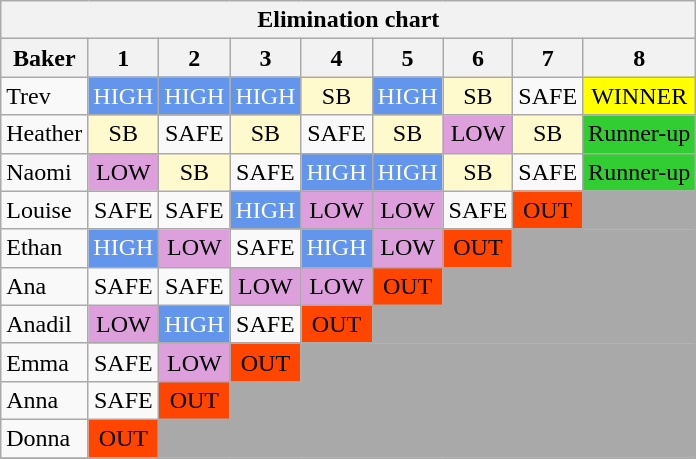<table class="wikitable" style="text-align:center">
<tr>
<th ! colspan="9">Elimination chart</th>
</tr>
<tr>
<th>Baker</th>
<th>1</th>
<th>2</th>
<th>3</th>
<th>4</th>
<th>5</th>
<th>6</th>
<th>7</th>
<th>8</th>
</tr>
<tr>
<td align="left">Trev</td>
<td style="background:CornflowerBlue;color:white">HIGH</td>
<td style="background:CornflowerBlue;color:white">HIGH</td>
<td style="background:CornflowerBlue;color:white">HIGH</td>
<td style="background:LemonChiffon;">SB</td>
<td style="background:CornflowerBlue;color:white">HIGH</td>
<td style="background:LemonChiffon;">SB</td>
<td>SAFE</td>
<td style="background:Yellow;">WINNER</td>
</tr>
<tr>
<td align="left">Heather</td>
<td style="background:LemonChiffon;">SB</td>
<td>SAFE</td>
<td style="background:LemonChiffon;">SB</td>
<td>SAFE</td>
<td style="background:LemonChiffon;">SB</td>
<td style="background:Plum;">LOW</td>
<td style="background:LemonChiffon;">SB</td>
<td style="background:LimeGreen;">Runner-up</td>
</tr>
<tr>
<td align="left">Naomi</td>
<td style="background:Plum;">LOW</td>
<td style="background:LemonChiffon;">SB</td>
<td>SAFE</td>
<td style="background:CornflowerBlue;color:white">HIGH</td>
<td style="background:CornflowerBlue;color:white">HIGH</td>
<td style="background:LemonChiffon;">SB</td>
<td>SAFE</td>
<td style="background:LimeGreen;">Runner-up</td>
</tr>
<tr>
<td align="left">Louise</td>
<td>SAFE</td>
<td>SAFE</td>
<td style="background:CornflowerBlue;color:white">HIGH</td>
<td style="background:Plum;">LOW</td>
<td style="background:Plum;">LOW</td>
<td>SAFE</td>
<td style="background:orangered;">OUT</td>
<td colspan="1" style="background:darkgrey;"></td>
</tr>
<tr>
<td align="left">Ethan</td>
<td style="background:CornflowerBlue;color:white">HIGH</td>
<td style="background:Plum;">LOW</td>
<td>SAFE</td>
<td style="background:CornflowerBlue;color:white">HIGH</td>
<td style="background:Plum;">LOW</td>
<td style="background:orangered;">OUT</td>
<td colspan="2" style="background:darkgrey;"></td>
</tr>
<tr>
<td align="left">Ana</td>
<td>SAFE</td>
<td>SAFE</td>
<td style="background:Plum;">LOW</td>
<td style="background:Plum;">LOW</td>
<td style="background:orangered;">OUT</td>
<td colspan="3" style="background:darkgrey;"></td>
</tr>
<tr>
<td align="left">Anadil</td>
<td style="background:Plum;">LOW</td>
<td style="background:CornflowerBlue;color:white">HIGH</td>
<td>SAFE</td>
<td style="background:orangered;">OUT</td>
<td colspan="4" style="background:darkgrey;"></td>
</tr>
<tr>
<td align="left">Emma</td>
<td>SAFE</td>
<td style="background:Plum;">LOW</td>
<td style="background:orangered;">OUT</td>
<td colspan="5" style="background:darkgrey;"></td>
</tr>
<tr>
<td align="left">Anna</td>
<td>SAFE</td>
<td style="background:orangered;">OUT</td>
<td colspan="6" style="background:darkgrey;"></td>
</tr>
<tr>
<td align="left">Donna</td>
<td style="background:orangered;">OUT</td>
<td colspan="7" style="background:darkgrey;"></td>
</tr>
<tr>
</tr>
</table>
